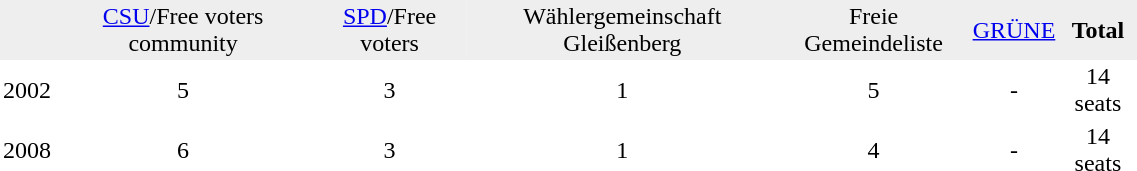<table border="0" cellpadding="2" cellspacing="0" width="60%">
<tr bgcolor="#eeeeee" align="center">
<td></td>
<td><a href='#'>CSU</a>/Free voters community</td>
<td><a href='#'>SPD</a>/Free voters</td>
<td>Wählergemeinschaft Gleißenberg</td>
<td>Freie Gemeindeliste</td>
<td><a href='#'>GRÜNE</a></td>
<td><strong>Total</strong></td>
</tr>
<tr align="center">
<td>2002</td>
<td>5</td>
<td>3</td>
<td>1</td>
<td>5</td>
<td>-</td>
<td>14 seats</td>
</tr>
<tr align="center">
<td>2008</td>
<td>6</td>
<td>3</td>
<td>1</td>
<td>4</td>
<td>-</td>
<td>14 seats</td>
</tr>
</table>
